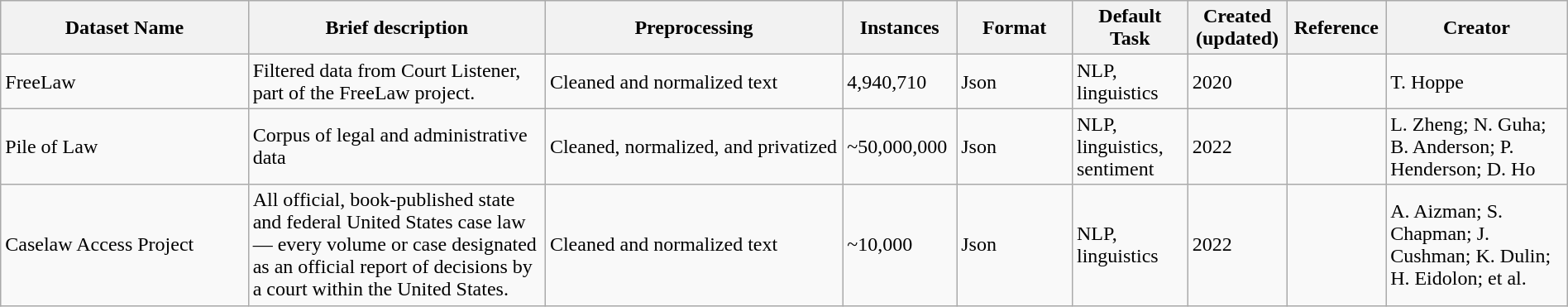<table class="wikitable sortable" style="width: 100%">
<tr>
<th scope="col" style="width: 15%;">Dataset Name</th>
<th scope="col" style="width: 18%;">Brief description</th>
<th scope="col" style="width: 18%;">Preprocessing</th>
<th scope="col" style="width: 6%;">Instances</th>
<th scope="col" style="width: 7%;">Format</th>
<th scope="col" style="width: 7%;">Default Task</th>
<th scope="col" style="width: 6%;">Created (updated)</th>
<th scope="col" style="width: 6%;">Reference</th>
<th scope="col" style="width: 11%;">Creator</th>
</tr>
<tr>
<td>FreeLaw</td>
<td>Filtered data from Court Listener, part of the FreeLaw project.</td>
<td>Cleaned and normalized text</td>
<td>4,940,710</td>
<td>Json</td>
<td>NLP, linguistics</td>
<td>2020</td>
<td></td>
<td>T. Hoppe</td>
</tr>
<tr>
<td>Pile of Law</td>
<td>Corpus of legal and administrative data</td>
<td>Cleaned, normalized, and privatized</td>
<td>~50,000,000</td>
<td>Json</td>
<td>NLP, linguistics, sentiment</td>
<td>2022</td>
<td></td>
<td>L. Zheng; N. Guha; B. Anderson; P. Henderson; D. Ho</td>
</tr>
<tr>
<td>Caselaw Access Project</td>
<td>All official, book-published state and federal United States case law — every volume or case designated as an official report of decisions by a court within the United States.</td>
<td>Cleaned and normalized text</td>
<td>~10,000</td>
<td>Json</td>
<td>NLP, linguistics</td>
<td>2022</td>
<td></td>
<td>A. Aizman; S. Chapman; J. Cushman; K. Dulin; H. Eidolon; et al.</td>
</tr>
</table>
